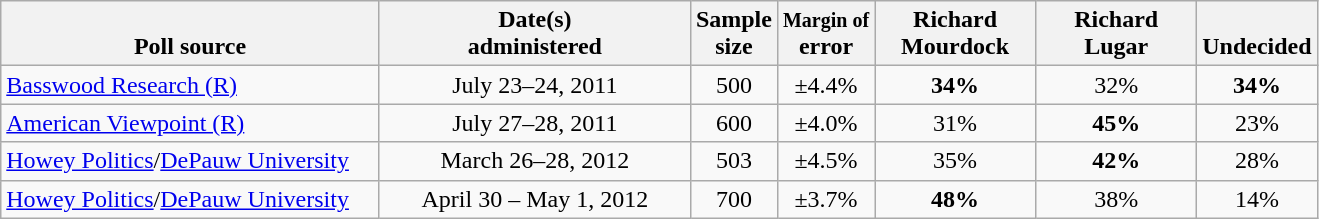<table class="wikitable" style="text-align:center">
<tr valign= bottom>
<th style="width:245px;">Poll source</th>
<th style="width:200px;">Date(s)<br>administered</th>
<th class=small>Sample<br>size</th>
<th class=small><small>Margin of</small><br>error</th>
<th style="width:100px;">Richard<br>Mourdock</th>
<th style="width:100px;">Richard<br>Lugar</th>
<th>Undecided</th>
</tr>
<tr>
<td align=left><a href='#'>Basswood Research (R)</a></td>
<td>July 23–24, 2011</td>
<td>500</td>
<td>±4.4%</td>
<td><strong>34%</strong></td>
<td>32%</td>
<td><strong>34%</strong></td>
</tr>
<tr>
<td align=left><a href='#'>American Viewpoint (R)</a></td>
<td>July 27–28, 2011</td>
<td>600</td>
<td>±4.0%</td>
<td>31%</td>
<td><strong>45%</strong></td>
<td>23%</td>
</tr>
<tr>
<td align=left><a href='#'>Howey Politics</a>/<a href='#'>DePauw University</a></td>
<td>March 26–28, 2012</td>
<td>503</td>
<td>±4.5%</td>
<td>35%</td>
<td><strong>42%</strong></td>
<td>28%</td>
</tr>
<tr>
<td align=left><a href='#'>Howey Politics</a>/<a href='#'>DePauw University</a></td>
<td>April 30 – May 1, 2012</td>
<td>700</td>
<td>±3.7%</td>
<td><strong>48%</strong></td>
<td>38%</td>
<td>14%</td>
</tr>
</table>
